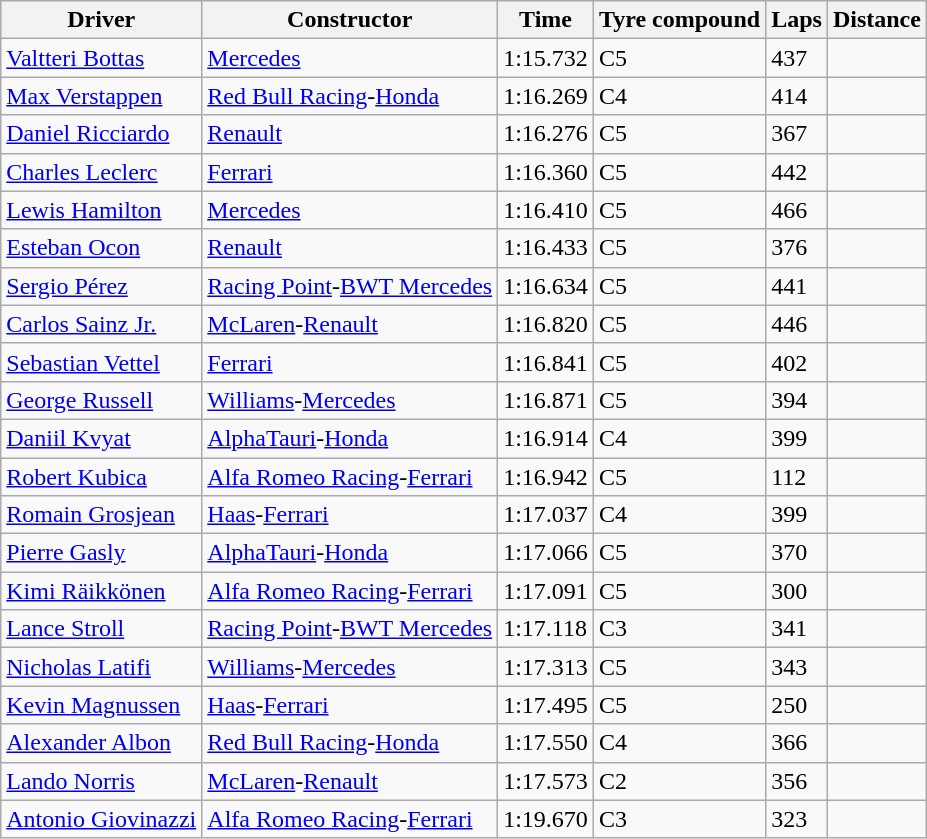<table class="wikitable sortable">
<tr>
<th>Driver</th>
<th>Constructor</th>
<th>Time</th>
<th>Tyre compound</th>
<th>Laps</th>
<th>Distance</th>
</tr>
<tr>
<td><a href='#'>Valtteri Bottas</a></td>
<td><a href='#'>Mercedes</a></td>
<td>1:15.732</td>
<td>C5</td>
<td>437</td>
<td></td>
</tr>
<tr>
<td><a href='#'>Max Verstappen</a></td>
<td><a href='#'>Red Bull Racing</a>-<a href='#'>Honda</a></td>
<td>1:16.269</td>
<td>C4</td>
<td>414</td>
<td></td>
</tr>
<tr>
<td><a href='#'>Daniel Ricciardo</a></td>
<td><a href='#'>Renault</a></td>
<td>1:16.276</td>
<td>C5</td>
<td>367</td>
<td></td>
</tr>
<tr>
<td><a href='#'>Charles Leclerc</a></td>
<td><a href='#'>Ferrari</a></td>
<td>1:16.360</td>
<td>C5</td>
<td>442</td>
<td></td>
</tr>
<tr>
<td><a href='#'>Lewis Hamilton</a></td>
<td><a href='#'>Mercedes</a></td>
<td>1:16.410</td>
<td>C5</td>
<td>466</td>
<td></td>
</tr>
<tr>
<td><a href='#'>Esteban Ocon</a></td>
<td><a href='#'>Renault</a></td>
<td>1:16.433</td>
<td>C5</td>
<td>376</td>
<td></td>
</tr>
<tr>
<td><a href='#'>Sergio Pérez</a></td>
<td><a href='#'>Racing Point</a>-<a href='#'>BWT Mercedes</a></td>
<td>1:16.634</td>
<td>C5</td>
<td>441</td>
<td></td>
</tr>
<tr>
<td><a href='#'>Carlos Sainz Jr.</a></td>
<td><a href='#'>McLaren</a>-<a href='#'>Renault</a></td>
<td>1:16.820</td>
<td>C5</td>
<td>446</td>
<td></td>
</tr>
<tr>
<td><a href='#'>Sebastian Vettel</a></td>
<td><a href='#'>Ferrari</a></td>
<td>1:16.841</td>
<td>C5</td>
<td>402</td>
<td></td>
</tr>
<tr>
<td><a href='#'>George Russell</a></td>
<td><a href='#'>Williams</a>-<a href='#'>Mercedes</a></td>
<td>1:16.871</td>
<td>C5</td>
<td>394</td>
<td></td>
</tr>
<tr>
<td><a href='#'>Daniil Kvyat</a></td>
<td><a href='#'>AlphaTauri</a>-<a href='#'>Honda</a></td>
<td>1:16.914</td>
<td>C4</td>
<td>399</td>
<td></td>
</tr>
<tr>
<td><a href='#'>Robert Kubica</a></td>
<td><a href='#'>Alfa Romeo Racing</a>-<a href='#'>Ferrari</a></td>
<td>1:16.942</td>
<td>C5</td>
<td>112</td>
<td></td>
</tr>
<tr>
<td><a href='#'>Romain Grosjean</a></td>
<td><a href='#'>Haas</a>-<a href='#'>Ferrari</a></td>
<td>1:17.037</td>
<td>C4</td>
<td>399</td>
<td></td>
</tr>
<tr>
<td><a href='#'>Pierre Gasly</a></td>
<td><a href='#'>AlphaTauri</a>-<a href='#'>Honda</a></td>
<td>1:17.066</td>
<td>C5</td>
<td>370</td>
<td></td>
</tr>
<tr>
<td><a href='#'>Kimi Räikkönen</a></td>
<td><a href='#'>Alfa Romeo Racing</a>-<a href='#'>Ferrari</a></td>
<td>1:17.091</td>
<td>C5</td>
<td>300</td>
<td></td>
</tr>
<tr>
<td><a href='#'>Lance Stroll</a></td>
<td><a href='#'>Racing Point</a>-<a href='#'>BWT Mercedes</a></td>
<td>1:17.118</td>
<td>C3</td>
<td>341</td>
<td></td>
</tr>
<tr>
<td><a href='#'>Nicholas Latifi</a></td>
<td><a href='#'>Williams</a>-<a href='#'>Mercedes</a></td>
<td>1:17.313</td>
<td>C5</td>
<td>343</td>
<td></td>
</tr>
<tr>
<td><a href='#'>Kevin Magnussen</a></td>
<td><a href='#'>Haas</a>-<a href='#'>Ferrari</a></td>
<td>1:17.495</td>
<td>C5</td>
<td>250</td>
<td></td>
</tr>
<tr>
<td><a href='#'>Alexander Albon</a></td>
<td><a href='#'>Red Bull Racing</a>-<a href='#'>Honda</a></td>
<td>1:17.550</td>
<td>C4</td>
<td>366</td>
<td></td>
</tr>
<tr>
<td><a href='#'>Lando Norris</a></td>
<td><a href='#'>McLaren</a>-<a href='#'>Renault</a></td>
<td>1:17.573</td>
<td>C2</td>
<td>356</td>
<td></td>
</tr>
<tr>
<td><a href='#'>Antonio Giovinazzi</a></td>
<td><a href='#'>Alfa Romeo Racing</a>-<a href='#'>Ferrari</a></td>
<td>1:19.670</td>
<td>C3</td>
<td>323</td>
<td></td>
</tr>
</table>
